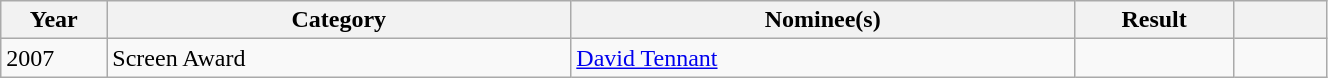<table class="wikitable" style="width:70%">
<tr>
<th style="width:8%">Year</th>
<th style="width:35%">Category</th>
<th style="width:38%">Nominee(s)</th>
<th style="width:12%">Result</th>
<th style="width:7%"></th>
</tr>
<tr>
<td>2007</td>
<td>Screen Award</td>
<td><a href='#'>David Tennant</a></td>
<td></td>
<td></td>
</tr>
</table>
